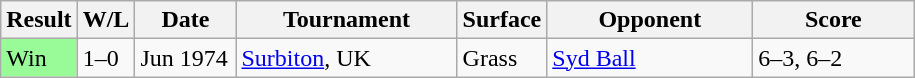<table class="sortable wikitable">
<tr>
<th style="width:40px">Result</th>
<th style="width:30px" class="unsortable">W/L</th>
<th style="width:60px">Date</th>
<th style="width:140px">Tournament</th>
<th style="width:50px">Surface</th>
<th style="width:130px">Opponent</th>
<th style="width:100px" class="unsortable">Score</th>
</tr>
<tr>
<td style="background:#98fb98;">Win</td>
<td>1–0</td>
<td>Jun 1974</td>
<td><a href='#'>Surbiton</a>, UK</td>
<td>Grass</td>
<td> <a href='#'>Syd Ball</a></td>
<td>6–3, 6–2</td>
</tr>
</table>
